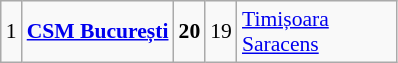<table class="wikitable gauche" cellpadding="0" cellspacing="0" style="font-size:90%;">
<tr>
<td>1</td>
<td><strong><a href='#'>CSM București</a></strong></td>
<td><strong>20</strong></td>
<td>19</td>
<td width="100px"><a href='#'>Timișoara Saracens</a></td>
</tr>
</table>
